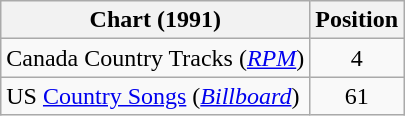<table class="wikitable sortable">
<tr>
<th scope="col">Chart (1991)</th>
<th scope="col">Position</th>
</tr>
<tr>
<td>Canada Country Tracks (<em><a href='#'>RPM</a></em>)</td>
<td align="center">4</td>
</tr>
<tr>
<td>US <a href='#'>Country Songs</a> (<em><a href='#'>Billboard</a></em>)</td>
<td align="center">61</td>
</tr>
</table>
